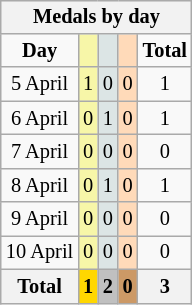<table class="wikitable" style="font-size:85%;float:right;text-align:center">
<tr>
<th colspan=5>Medals by day</th>
</tr>
<tr align=center>
<td><strong>Day</strong></td>
<td bgcolor=#f7f6a8></td>
<td bgcolor=#dce5e5></td>
<td bgcolor=#ffdab9></td>
<td><strong>Total</strong></td>
</tr>
<tr align=centre>
<td>5 April</td>
<td bgcolor=#f7f6a8>1</td>
<td bgcolor=#dce5e5>0</td>
<td bgcolor=#ffdab9>0</td>
<td>1</td>
</tr>
<tr align=center>
<td>6 April</td>
<td bgcolor=#f7f6a8>0</td>
<td bgcolor=#dce5e5>1</td>
<td bgcolor=#ffdab9>0</td>
<td>1</td>
</tr>
<tr align=center>
<td>7 April</td>
<td bgcolor=#f7f6a8>0</td>
<td bgcolor=#dce5e5>0</td>
<td bgcolor=#ffdab9>0</td>
<td>0</td>
</tr>
<tr align=center>
<td>8 April</td>
<td bgcolor=#f7f6a8>0</td>
<td bgcolor=#dce5e5>1</td>
<td bgcolor=#ffdab9>0</td>
<td>1</td>
</tr>
<tr align=center>
<td>9 April</td>
<td bgcolor=#f7f6a8>0</td>
<td bgcolor=#dce5e5>0</td>
<td bgcolor=#ffdab9>0</td>
<td>0</td>
</tr>
<tr align=center>
<td>10 April</td>
<td bgcolor=#f7f6a8>0</td>
<td bgcolor=#dce5e5>0</td>
<td bgcolor=#ffdab9>0</td>
<td>0</td>
</tr>
<tr align=center>
<th bgcolor=#efefef>Total</th>
<th style="background:gold;">1</th>
<th style="background:silver;">2</th>
<th style="background:#c96;">0</th>
<th>3</th>
</tr>
</table>
